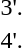<table>
<tr>
<td>3'.</td>
<td></td>
</tr>
<tr>
<td>4'.</td>
<td></td>
</tr>
</table>
